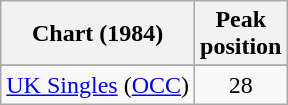<table class="wikitable sortable">
<tr>
<th>Chart (1984)</th>
<th>Peak<br>position</th>
</tr>
<tr>
</tr>
<tr>
</tr>
<tr>
<td><a href='#'>UK Singles</a> (<a href='#'>OCC</a>)</td>
<td style="text-align:center;">28</td>
</tr>
</table>
